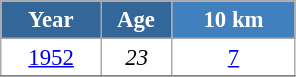<table class="wikitable" style="font-size:95%; text-align:center; border:grey solid 1px; border-collapse:collapse; background:#ffffff;">
<tr>
<th style="background-color:#369; color:white; width:60px;"> Year </th>
<th style="background-color:#369; color:white; width:40px;"> Age </th>
<th style="background-color:#4180be; color:white; width:75px;"> 10 km </th>
</tr>
<tr>
<td><a href='#'>1952</a></td>
<td><em>23</em></td>
<td><a href='#'>7</a></td>
</tr>
<tr>
</tr>
</table>
